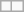<table class="wikitable">
<tr>
<td></td>
<td></td>
</tr>
</table>
